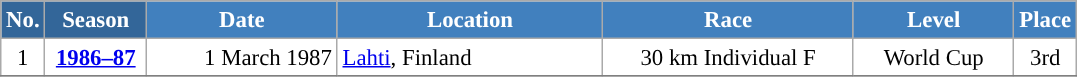<table class="wikitable sortable" style="font-size:95%; text-align:center; border:grey solid 1px; border-collapse:collapse; background:#ffffff;">
<tr style="background:#efefef;">
<th style="background-color:#369; color:white;">No.</th>
<th style="background-color:#369; color:white;">Season</th>
<th style="background-color:#4180be; color:white; width:120px;">Date</th>
<th style="background-color:#4180be; color:white; width:170px;">Location</th>
<th style="background-color:#4180be; color:white; width:160px;">Race</th>
<th style="background-color:#4180be; color:white; width:100px;">Level</th>
<th style="background-color:#4180be; color:white;">Place</th>
</tr>
<tr>
<td align=center>1</td>
<td rowspan=1 align=center><strong> <a href='#'>1986–87</a> </strong></td>
<td align=right>1 March 1987</td>
<td align=left> <a href='#'>Lahti</a>, Finland</td>
<td>30 km Individual F</td>
<td>World Cup</td>
<td>3rd</td>
</tr>
<tr>
</tr>
</table>
